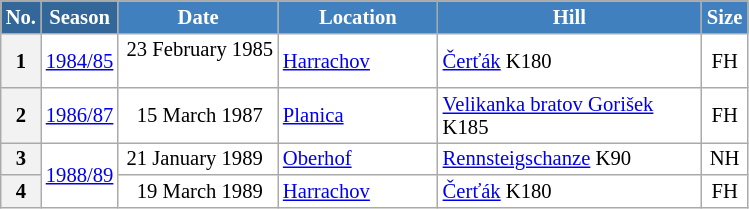<table class="wikitable sortable" style="font-size:86%; line-height:15px; text-align:left; border:grey solid 1px; border-collapse:collapse; background:#ffffff;">
<tr style="background:#efefef;">
<th style="background-color:#369; color:white; width:10px;">No.</th>
<th style="background-color:#369; color:white;  width:30px;">Season</th>
<th style="background-color:#4180be; color:white; width:100px;">Date</th>
<th style="background-color:#4180be; color:white; width:100px;">Location</th>
<th style="background-color:#4180be; color:white; width:169px;">Hill</th>
<th style="background-color:#4180be; color:white; width:25px;">Size</th>
</tr>
<tr>
<th scope=row style="text-align:center;">1</th>
<td align=center><a href='#'>1984/85</a></td>
<td align=right>23 February 1985  </td>
<td> <a href='#'>Harrachov</a></td>
<td><a href='#'>Čerťák</a> K180</td>
<td align=center>FH</td>
</tr>
<tr>
<th scope=row style="text-align:center;">2</th>
<td align=center><a href='#'>1986/87</a></td>
<td align=right>15 March 1987  </td>
<td> <a href='#'>Planica</a></td>
<td><a href='#'>Velikanka bratov Gorišek</a> K185</td>
<td align=center>FH</td>
</tr>
<tr>
<th scope=row style="text-align:center;">3</th>
<td align=center rowspan=2><a href='#'>1988/89</a></td>
<td align=right>21 January 1989  </td>
<td> <a href='#'>Oberhof</a></td>
<td><a href='#'>Rennsteigschanze</a> K90</td>
<td align=center>NH</td>
</tr>
<tr>
<th scope=row style="text-align:center;">4</th>
<td align=right>19 March 1989  </td>
<td> <a href='#'>Harrachov</a></td>
<td><a href='#'>Čerťák</a> K180</td>
<td align=center>FH</td>
</tr>
</table>
